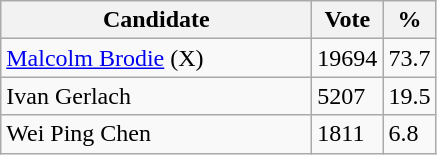<table class="wikitable">
<tr>
<th bgcolor="#DDDDFF" width="200px">Candidate</th>
<th bgcolor="#DDDDFF">Vote</th>
<th bgcolor="#DDDDFF">%</th>
</tr>
<tr>
<td><a href='#'>Malcolm Brodie</a> (X)</td>
<td>19694</td>
<td>73.7</td>
</tr>
<tr>
<td>Ivan Gerlach</td>
<td>5207</td>
<td>19.5</td>
</tr>
<tr>
<td>Wei Ping Chen</td>
<td>1811</td>
<td>6.8</td>
</tr>
</table>
